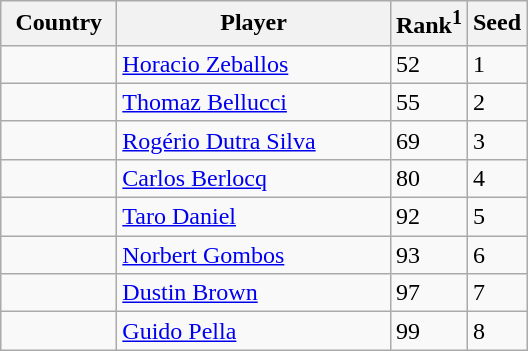<table class="sortable wikitable">
<tr>
<th width="70">Country</th>
<th width="175">Player</th>
<th>Rank<sup>1</sup></th>
<th>Seed</th>
</tr>
<tr>
<td></td>
<td><a href='#'>Horacio Zeballos</a></td>
<td>52</td>
<td>1</td>
</tr>
<tr>
<td></td>
<td><a href='#'>Thomaz Bellucci</a></td>
<td>55</td>
<td>2</td>
</tr>
<tr>
<td></td>
<td><a href='#'>Rogério Dutra Silva</a></td>
<td>69</td>
<td>3</td>
</tr>
<tr>
<td></td>
<td><a href='#'>Carlos Berlocq</a></td>
<td>80</td>
<td>4</td>
</tr>
<tr>
<td></td>
<td><a href='#'>Taro Daniel</a></td>
<td>92</td>
<td>5</td>
</tr>
<tr>
<td></td>
<td><a href='#'>Norbert Gombos</a></td>
<td>93</td>
<td>6</td>
</tr>
<tr>
<td></td>
<td><a href='#'>Dustin Brown</a></td>
<td>97</td>
<td>7</td>
</tr>
<tr>
<td></td>
<td><a href='#'>Guido Pella</a></td>
<td>99</td>
<td>8</td>
</tr>
</table>
